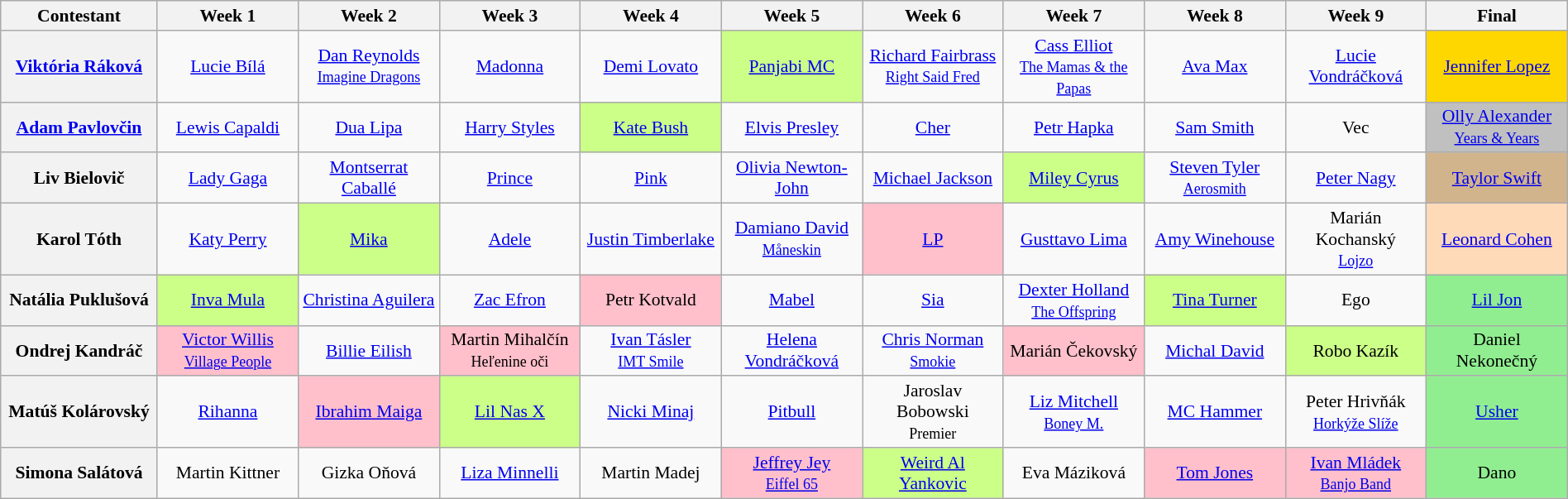<table class="wikitable" style="font-size:90%; text-align:center; margin-left: auto; margin-right: auto">
<tr>
<th style="width: 10%;">Contestant</th>
<th style="width: 9%;">Week 1</th>
<th style="width: 9%;">Week 2</th>
<th style="width: 9%;">Week 3</th>
<th style="width: 9%;">Week 4</th>
<th style="width: 9%;">Week 5</th>
<th style="width: 9%;">Week 6</th>
<th style="width: 9%;">Week 7</th>
<th style="width: 9%;">Week 8</th>
<th style="width: 9%;">Week 9</th>
<th style="width: 9%;">Final</th>
</tr>
<tr>
<th><a href='#'>Viktória Ráková</a></th>
<td><a href='#'>Lucie Bílá</a></td>
<td><a href='#'>Dan Reynolds</a><br><small><a href='#'>Imagine Dragons</a></small></td>
<td><a href='#'>Madonna</a></td>
<td><a href='#'>Demi Lovato</a></td>
<td style=background:#ccff88><a href='#'>Panjabi MC</a></td>
<td><a href='#'>Richard Fairbrass</a><br><small><a href='#'>Right Said Fred</a></small></td>
<td><a href='#'>Cass Elliot</a><br><small><a href='#'>The Mamas & the Papas</a></small></td>
<td><a href='#'>Ava Max</a></td>
<td><a href='#'>Lucie Vondráčková</a></td>
<td style=background:gold><a href='#'>Jennifer Lopez</a></td>
</tr>
<tr>
<th><a href='#'>Adam Pavlovčin</a></th>
<td><a href='#'>Lewis Capaldi</a></td>
<td><a href='#'>Dua Lipa</a></td>
<td><a href='#'>Harry Styles</a></td>
<td style="background:#ccff88"><a href='#'>Kate Bush</a></td>
<td><a href='#'>Elvis Presley</a></td>
<td><a href='#'>Cher</a></td>
<td><a href='#'>Petr Hapka</a></td>
<td><a href='#'>Sam Smith</a></td>
<td>Vec</td>
<td style=background:silver><a href='#'>Olly Alexander</a><br><small><a href='#'>Years & Years</a></small></td>
</tr>
<tr>
<th>Liv Bielovič</th>
<td><a href='#'>Lady Gaga</a></td>
<td><a href='#'>Montserrat Caballé</a></td>
<td><a href='#'>Prince</a></td>
<td><a href='#'>Pink</a></td>
<td><a href='#'>Olivia Newton-John</a></td>
<td><a href='#'>Michael Jackson</a></td>
<td style=background:#ccff88><a href='#'>Miley Cyrus</a></td>
<td><a href='#'>Steven Tyler</a><br><small><a href='#'>Aerosmith</a></small></td>
<td><a href='#'>Peter Nagy</a></td>
<td style=background:tan><a href='#'>Taylor Swift</a></td>
</tr>
<tr>
<th>Karol Tóth</th>
<td><a href='#'>Katy Perry</a></td>
<td style="background:#ccff88"><a href='#'>Mika</a></td>
<td><a href='#'>Adele</a></td>
<td><a href='#'>Justin Timberlake</a></td>
<td><a href='#'>Damiano David</a><br><small><a href='#'>Måneskin</a></small></td>
<td style=background:pink><a href='#'>LP</a></td>
<td><a href='#'>Gusttavo Lima</a></td>
<td><a href='#'>Amy Winehouse</a></td>
<td>Marián Kochanský<br><small><a href='#'>Lojzo</a></small></td>
<td style=background:peachpuff><a href='#'>Leonard Cohen</a></td>
</tr>
<tr>
<th>Natália Puklušová</th>
<td style="background:#ccff88"><a href='#'>Inva Mula</a></td>
<td><a href='#'>Christina Aguilera</a></td>
<td><a href='#'>Zac Efron</a></td>
<td Bgcolor="pink">Petr Kotvald</td>
<td><a href='#'>Mabel</a></td>
<td><a href='#'>Sia</a></td>
<td><a href='#'>Dexter Holland</a><br><small><a href='#'>The Offspring</a></small></td>
<td style=background:#ccff88><a href='#'>Tina Turner</a></td>
<td>Ego</td>
<td style="background:lightgreen;"><a href='#'>Lil Jon</a></td>
</tr>
<tr>
<th>Ondrej Kandráč</th>
<td style="background:pink"><a href='#'>Victor Willis</a><br><small><a href='#'>Village People</a></small></td>
<td><a href='#'>Billie Eilish</a></td>
<td style="background:pink">Martin Mihalčín<br><small>Heľenine oči</small></td>
<td><a href='#'>Ivan Tásler</a><br><small><a href='#'>IMT Smile</a></small></td>
<td><a href='#'>Helena Vondráčková</a></td>
<td><a href='#'>Chris Norman</a><br><small><a href='#'>Smokie</a></small></td>
<td style=background:pink>Marián Čekovský</td>
<td><a href='#'>Michal David</a></td>
<td style="background:#ccff88">Robo Kazík</td>
<td style="background:lightgreen;">Daniel Nekonečný</td>
</tr>
<tr>
<th>Matúš Kolárovský</th>
<td><a href='#'>Rihanna</a></td>
<td style="background:pink"><a href='#'>Ibrahim Maiga</a></td>
<td style="background:#ccff88"><a href='#'>Lil Nas X</a></td>
<td><a href='#'>Nicki Minaj</a></td>
<td><a href='#'>Pitbull</a></td>
<td>Jaroslav Bobowski<br><small>Premier</small></td>
<td><a href='#'>Liz Mitchell</a><br><small><a href='#'>Boney M.</a></small></td>
<td><a href='#'>MC Hammer</a></td>
<td>Peter Hrivňák<br><small><a href='#'>Horkýže Slíže</a></small></td>
<td style="background:lightgreen;"><a href='#'>Usher</a></td>
</tr>
<tr>
<th>Simona Salátová</th>
<td>Martin Kittner</td>
<td>Gizka Oňová</td>
<td><a href='#'>Liza Minnelli</a></td>
<td>Martin Madej</td>
<td style="background:pink"><a href='#'>Jeffrey Jey</a><br><small><a href='#'>Eiffel 65</a></small></td>
<td style="background:#ccff88"><a href='#'>Weird Al Yankovic</a></td>
<td>Eva Máziková</td>
<td style=background:pink><a href='#'>Tom Jones</a></td>
<td style=background:pink><a href='#'>Ivan Mládek</a><br><small><a href='#'>Banjo Band</a></small></td>
<td style="background:lightgreen;">Dano</td>
</tr>
</table>
